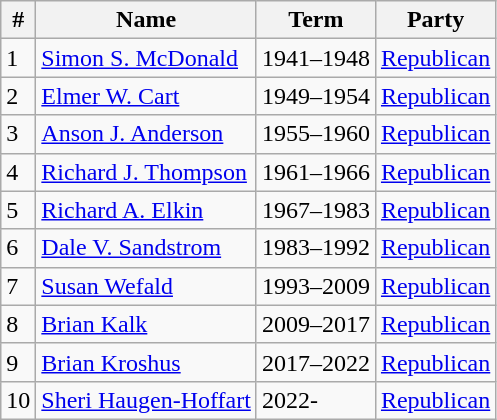<table class=wikitable>
<tr>
<th>#</th>
<th>Name</th>
<th>Term</th>
<th>Party</th>
</tr>
<tr>
<td>1</td>
<td><a href='#'>Simon S. McDonald</a></td>
<td>1941–1948</td>
<td><a href='#'>Republican</a></td>
</tr>
<tr>
<td>2</td>
<td><a href='#'>Elmer W. Cart</a></td>
<td>1949–1954</td>
<td><a href='#'>Republican</a></td>
</tr>
<tr>
<td>3</td>
<td><a href='#'>Anson J. Anderson</a></td>
<td>1955–1960</td>
<td><a href='#'>Republican</a></td>
</tr>
<tr>
<td>4</td>
<td><a href='#'>Richard J. Thompson</a></td>
<td>1961–1966</td>
<td><a href='#'>Republican</a></td>
</tr>
<tr>
<td>5</td>
<td><a href='#'>Richard A. Elkin</a></td>
<td>1967–1983</td>
<td><a href='#'>Republican</a></td>
</tr>
<tr>
<td>6</td>
<td><a href='#'>Dale V. Sandstrom</a></td>
<td>1983–1992</td>
<td><a href='#'>Republican</a></td>
</tr>
<tr>
<td>7</td>
<td><a href='#'>Susan Wefald</a></td>
<td>1993–2009</td>
<td><a href='#'>Republican</a></td>
</tr>
<tr>
<td>8</td>
<td><a href='#'>Brian Kalk</a></td>
<td>2009–2017</td>
<td><a href='#'>Republican</a></td>
</tr>
<tr>
<td>9</td>
<td><a href='#'>Brian Kroshus</a></td>
<td>2017–2022</td>
<td><a href='#'>Republican</a></td>
</tr>
<tr>
<td>10</td>
<td><a href='#'>Sheri Haugen-Hoffart</a></td>
<td>2022-</td>
<td><a href='#'>Republican</a></td>
</tr>
</table>
